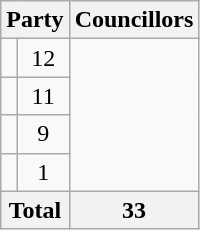<table class="wikitable">
<tr>
<th colspan=2>Party</th>
<th>Councillors</th>
</tr>
<tr>
<td></td>
<td align=center>12</td>
</tr>
<tr>
<td></td>
<td align=center>11</td>
</tr>
<tr>
<td></td>
<td align=center>9</td>
</tr>
<tr>
<td></td>
<td align=center>1</td>
</tr>
<tr>
<th colspan=2>Total</th>
<th align=center>33</th>
</tr>
</table>
